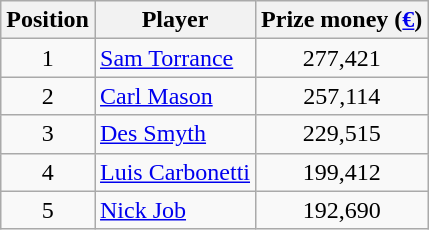<table class=wikitable>
<tr>
<th>Position</th>
<th>Player</th>
<th>Prize money (<a href='#'>€</a>)</th>
</tr>
<tr>
<td align=center>1</td>
<td> <a href='#'>Sam Torrance</a></td>
<td align=center>277,421</td>
</tr>
<tr>
<td align=center>2</td>
<td> <a href='#'>Carl Mason</a></td>
<td align=center>257,114</td>
</tr>
<tr>
<td align=center>3</td>
<td> <a href='#'>Des Smyth</a></td>
<td align=center>229,515</td>
</tr>
<tr>
<td align=center>4</td>
<td> <a href='#'>Luis Carbonetti</a></td>
<td align=center>199,412</td>
</tr>
<tr>
<td align=center>5</td>
<td> <a href='#'>Nick Job</a></td>
<td align=center>192,690</td>
</tr>
</table>
